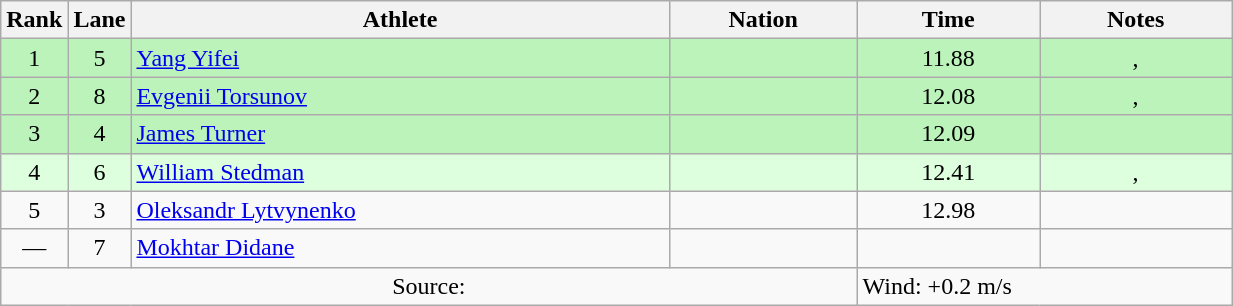<table class="wikitable sortable" style="text-align:center;width: 65%;">
<tr>
<th scope="col" style="width: 10px;">Rank</th>
<th scope="col" style="width: 10px;">Lane</th>
<th scope="col">Athlete</th>
<th scope="col">Nation</th>
<th scope="col">Time</th>
<th scope="col">Notes</th>
</tr>
<tr bgcolor=bbf3bb>
<td>1</td>
<td>5</td>
<td align=left><a href='#'>Yang Yifei</a></td>
<td align=left></td>
<td>11.88</td>
<td>, </td>
</tr>
<tr bgcolor=bbf3bb>
<td>2</td>
<td>8</td>
<td align=left><a href='#'>Evgenii Torsunov</a></td>
<td align=left></td>
<td>12.08</td>
<td>, </td>
</tr>
<tr bgcolor=bbf3bb>
<td>3</td>
<td>4</td>
<td align=left><a href='#'>James Turner</a></td>
<td align=left></td>
<td>12.09</td>
<td></td>
</tr>
<tr bgcolor=ddffdd>
<td>4</td>
<td>6</td>
<td align=left><a href='#'>William Stedman</a></td>
<td align=left></td>
<td>12.41</td>
<td>, </td>
</tr>
<tr>
<td>5</td>
<td>3</td>
<td align=left><a href='#'>Oleksandr Lytvynenko</a></td>
<td align=left></td>
<td>12.98</td>
<td></td>
</tr>
<tr>
<td>—</td>
<td>7</td>
<td align=left><a href='#'>Mokhtar Didane</a></td>
<td align=left></td>
<td></td>
<td></td>
</tr>
<tr class="sortbottom">
<td colspan="4">Source:</td>
<td colspan="2" style="text-align:left;">Wind: +0.2 m/s</td>
</tr>
</table>
